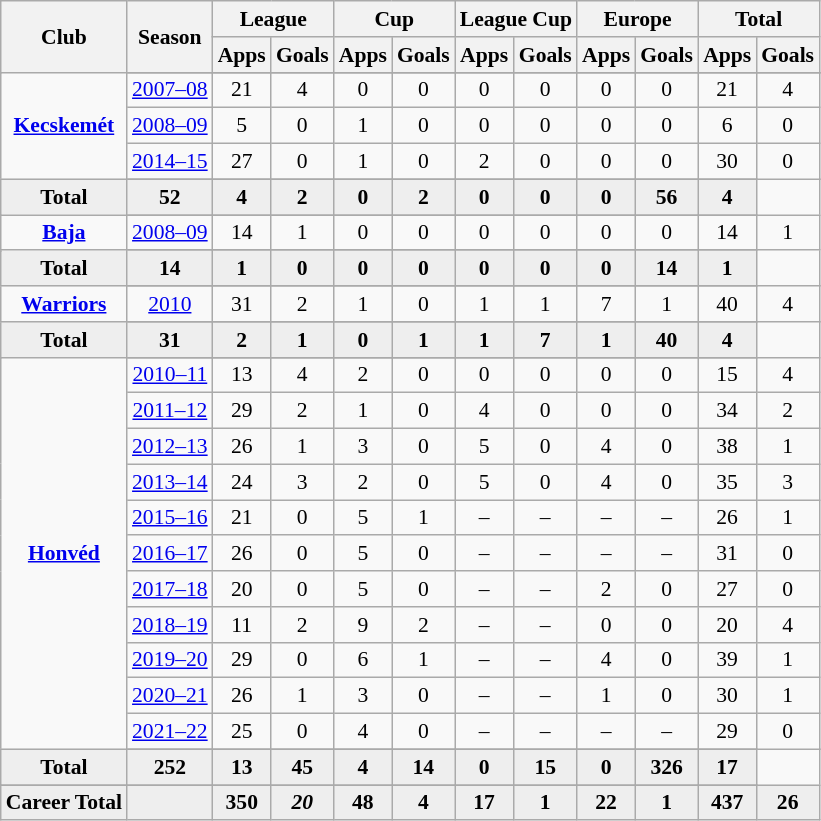<table class="wikitable" style="font-size:90%; text-align: center;">
<tr>
<th rowspan="2">Club</th>
<th rowspan="2">Season</th>
<th colspan="2">League</th>
<th colspan="2">Cup</th>
<th colspan="2">League Cup</th>
<th colspan="2">Europe</th>
<th colspan="2">Total</th>
</tr>
<tr>
<th>Apps</th>
<th>Goals</th>
<th>Apps</th>
<th>Goals</th>
<th>Apps</th>
<th>Goals</th>
<th>Apps</th>
<th>Goals</th>
<th>Apps</th>
<th>Goals</th>
</tr>
<tr ||-||-||-|->
<td rowspan="5" valign="center"><strong><a href='#'>Kecskemét</a></strong></td>
</tr>
<tr>
<td><a href='#'>2007–08</a></td>
<td>21</td>
<td>4</td>
<td>0</td>
<td>0</td>
<td>0</td>
<td>0</td>
<td>0</td>
<td>0</td>
<td>21</td>
<td>4</td>
</tr>
<tr>
<td><a href='#'>2008–09</a></td>
<td>5</td>
<td>0</td>
<td>1</td>
<td>0</td>
<td>0</td>
<td>0</td>
<td>0</td>
<td>0</td>
<td>6</td>
<td>0</td>
</tr>
<tr>
<td><a href='#'>2014–15</a></td>
<td>27</td>
<td>0</td>
<td>1</td>
<td>0</td>
<td>2</td>
<td>0</td>
<td>0</td>
<td>0</td>
<td>30</td>
<td>0</td>
</tr>
<tr>
</tr>
<tr style="font-weight:bold; background-color:#eeeeee;">
<td>Total</td>
<td>52</td>
<td>4</td>
<td>2</td>
<td>0</td>
<td>2</td>
<td>0</td>
<td>0</td>
<td>0</td>
<td>56</td>
<td>4</td>
</tr>
<tr>
<td rowspan="3" valign="center"><strong><a href='#'>Baja</a></strong></td>
</tr>
<tr>
<td><a href='#'>2008–09</a></td>
<td>14</td>
<td>1</td>
<td>0</td>
<td>0</td>
<td>0</td>
<td>0</td>
<td>0</td>
<td>0</td>
<td>14</td>
<td>1</td>
</tr>
<tr>
</tr>
<tr style="font-weight:bold; background-color:#eeeeee;">
<td>Total</td>
<td>14</td>
<td>1</td>
<td>0</td>
<td>0</td>
<td>0</td>
<td>0</td>
<td>0</td>
<td>0</td>
<td>14</td>
<td>1</td>
</tr>
<tr>
<td rowspan="3" valign="center"><strong><a href='#'>Warriors</a></strong></td>
</tr>
<tr>
<td><a href='#'>2010</a></td>
<td>31</td>
<td>2</td>
<td>1</td>
<td>0</td>
<td>1</td>
<td>1</td>
<td>7</td>
<td>1</td>
<td>40</td>
<td>4</td>
</tr>
<tr>
</tr>
<tr style="font-weight:bold; background-color:#eeeeee;">
<td>Total</td>
<td>31</td>
<td>2</td>
<td>1</td>
<td>0</td>
<td>1</td>
<td>1</td>
<td>7</td>
<td>1</td>
<td>40</td>
<td>4</td>
</tr>
<tr>
<td rowspan="13" valign="center"><strong><a href='#'>Honvéd</a></strong></td>
</tr>
<tr>
<td><a href='#'>2010–11</a></td>
<td>13</td>
<td>4</td>
<td>2</td>
<td>0</td>
<td>0</td>
<td>0</td>
<td>0</td>
<td>0</td>
<td>15</td>
<td>4</td>
</tr>
<tr>
<td><a href='#'>2011–12</a></td>
<td>29</td>
<td>2</td>
<td>1</td>
<td>0</td>
<td>4</td>
<td>0</td>
<td>0</td>
<td>0</td>
<td>34</td>
<td>2</td>
</tr>
<tr>
<td><a href='#'>2012–13</a></td>
<td>26</td>
<td>1</td>
<td>3</td>
<td>0</td>
<td>5</td>
<td>0</td>
<td>4</td>
<td>0</td>
<td>38</td>
<td>1</td>
</tr>
<tr>
<td><a href='#'>2013–14</a></td>
<td>24</td>
<td>3</td>
<td>2</td>
<td>0</td>
<td>5</td>
<td>0</td>
<td>4</td>
<td>0</td>
<td>35</td>
<td>3</td>
</tr>
<tr>
<td><a href='#'>2015–16</a></td>
<td>21</td>
<td>0</td>
<td>5</td>
<td>1</td>
<td>–</td>
<td>–</td>
<td>–</td>
<td>–</td>
<td>26</td>
<td>1</td>
</tr>
<tr>
<td><a href='#'>2016–17</a></td>
<td>26</td>
<td>0</td>
<td>5</td>
<td>0</td>
<td>–</td>
<td>–</td>
<td>–</td>
<td>–</td>
<td>31</td>
<td>0</td>
</tr>
<tr>
<td><a href='#'>2017–18</a></td>
<td>20</td>
<td>0</td>
<td>5</td>
<td>0</td>
<td>–</td>
<td>–</td>
<td>2</td>
<td>0</td>
<td>27</td>
<td>0</td>
</tr>
<tr>
<td><a href='#'>2018–19</a></td>
<td>11</td>
<td>2</td>
<td>9</td>
<td>2</td>
<td>–</td>
<td>–</td>
<td>0</td>
<td>0</td>
<td>20</td>
<td>4</td>
</tr>
<tr>
<td><a href='#'>2019–20</a></td>
<td>29</td>
<td>0</td>
<td>6</td>
<td>1</td>
<td>–</td>
<td>–</td>
<td>4</td>
<td>0</td>
<td>39</td>
<td>1</td>
</tr>
<tr>
<td><a href='#'>2020–21</a></td>
<td>26</td>
<td>1</td>
<td>3</td>
<td>0</td>
<td>–</td>
<td>–</td>
<td>1</td>
<td>0</td>
<td>30</td>
<td>1</td>
</tr>
<tr>
<td><a href='#'>2021–22</a></td>
<td>25</td>
<td>0</td>
<td>4</td>
<td>0</td>
<td>–</td>
<td>–</td>
<td>–</td>
<td>–</td>
<td>29</td>
<td>0</td>
</tr>
<tr>
</tr>
<tr style="font-weight:bold; background-color:#eeeeee;">
<td>Total</td>
<td>252</td>
<td>13</td>
<td>45</td>
<td>4</td>
<td>14</td>
<td>0</td>
<td>15</td>
<td>0</td>
<td>326</td>
<td>17</td>
</tr>
<tr>
</tr>
<tr style="font-weight:bold; background-color:#eeeeee;">
<td rowspan="2" valign="top"><strong>Career Total</strong></td>
<td></td>
<td><strong>350</strong></td>
<td><em>20<strong></td>
<td></strong>48<strong></td>
<td></strong>4<strong></td>
<td></strong>17<strong></td>
<td></strong>1<strong></td>
<td></strong>22<strong></td>
<td></strong>1<strong></td>
<td></strong>437<strong></td>
<td></strong>26<strong></td>
</tr>
</table>
